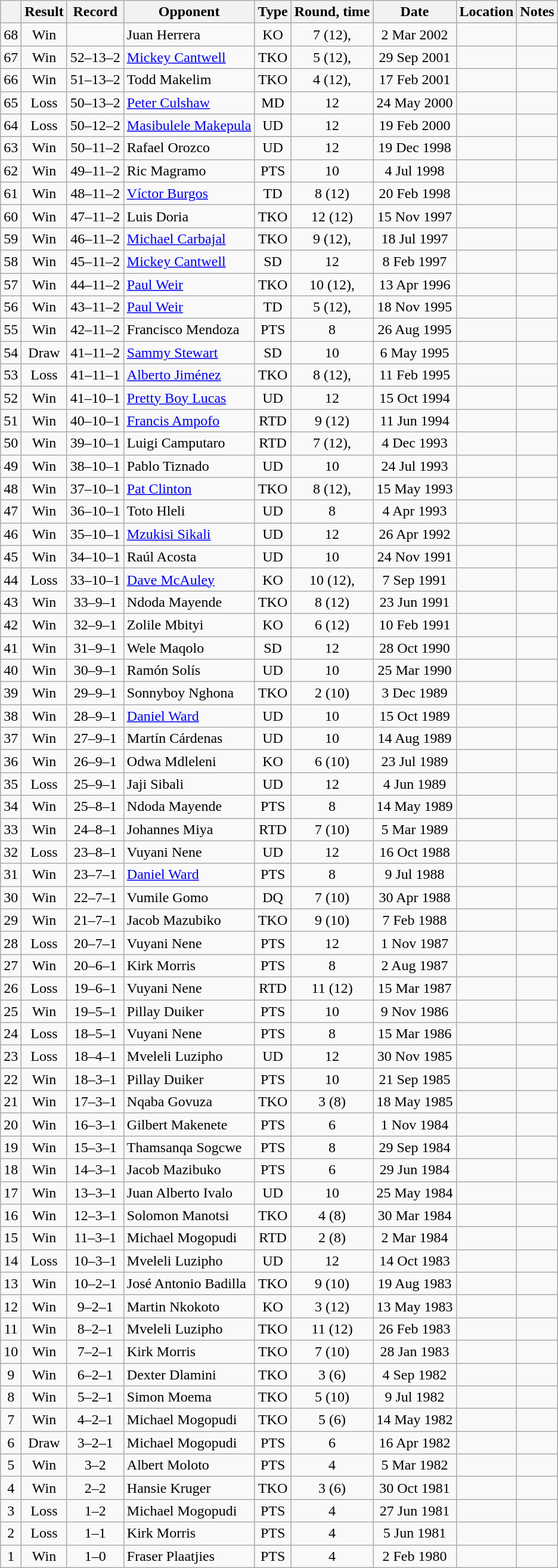<table class="wikitable" style="text-align:center">
<tr>
<th></th>
<th>Result</th>
<th>Record</th>
<th>Opponent</th>
<th>Type</th>
<th>Round, time</th>
<th>Date</th>
<th>Location</th>
<th>Notes</th>
</tr>
<tr>
<td>68</td>
<td>Win</td>
<td></td>
<td style="text-align:left;">Juan Herrera</td>
<td>KO</td>
<td>7 (12), </td>
<td>2 Mar 2002</td>
<td style="text-align:left;"></td>
<td style="text-align:left;"></td>
</tr>
<tr>
<td>67</td>
<td>Win</td>
<td>52–13–2</td>
<td style="text-align:left;"><a href='#'>Mickey Cantwell</a></td>
<td>TKO</td>
<td>5 (12), </td>
<td>29 Sep 2001</td>
<td style="text-align:left;"></td>
<td style="text-align:left;"></td>
</tr>
<tr>
<td>66</td>
<td>Win</td>
<td>51–13–2</td>
<td style="text-align:left;">Todd Makelim</td>
<td>TKO</td>
<td>4 (12), </td>
<td>17 Feb 2001</td>
<td style="text-align:left;"></td>
<td style="text-align:left;"></td>
</tr>
<tr>
<td>65</td>
<td>Loss</td>
<td>50–13–2</td>
<td style="text-align:left;"><a href='#'>Peter Culshaw</a></td>
<td>MD</td>
<td>12</td>
<td>24 May 2000</td>
<td style="text-align:left;"></td>
<td style="text-align:left;"></td>
</tr>
<tr>
<td>64</td>
<td>Loss</td>
<td>50–12–2</td>
<td style="text-align:left;"><a href='#'>Masibulele Makepula</a></td>
<td>UD</td>
<td>12</td>
<td>19 Feb 2000</td>
<td style="text-align:left;"></td>
<td style="text-align:left;"></td>
</tr>
<tr>
<td>63</td>
<td>Win</td>
<td>50–11–2</td>
<td style="text-align:left;">Rafael Orozco</td>
<td>UD</td>
<td>12</td>
<td>19 Dec 1998</td>
<td style="text-align:left;"></td>
<td style="text-align:left;"></td>
</tr>
<tr>
<td>62</td>
<td>Win</td>
<td>49–11–2</td>
<td style="text-align:left;">Ric Magramo</td>
<td>PTS</td>
<td>10</td>
<td>4 Jul 1998</td>
<td style="text-align:left;"></td>
<td></td>
</tr>
<tr>
<td>61</td>
<td>Win</td>
<td>48–11–2</td>
<td style="text-align:left;"><a href='#'>Víctor Burgos</a></td>
<td>TD</td>
<td>8 (12)</td>
<td>20 Feb 1998</td>
<td style="text-align:left;"></td>
<td style="text-align:left;"></td>
</tr>
<tr>
<td>60</td>
<td>Win</td>
<td>47–11–2</td>
<td style="text-align:left;">Luis Doria</td>
<td>TKO</td>
<td>12 (12)</td>
<td>15 Nov 1997</td>
<td style="text-align:left;"></td>
<td style="text-align:left;"></td>
</tr>
<tr>
<td>59</td>
<td>Win</td>
<td>46–11–2</td>
<td style="text-align:left;"><a href='#'>Michael Carbajal</a></td>
<td>TKO</td>
<td>9 (12), </td>
<td>18 Jul 1997</td>
<td style="text-align:left;"></td>
<td style="text-align:left;"></td>
</tr>
<tr>
<td>58</td>
<td>Win</td>
<td>45–11–2</td>
<td style="text-align:left;"><a href='#'>Mickey Cantwell</a></td>
<td>SD</td>
<td>12</td>
<td>8 Feb 1997</td>
<td style="text-align:left;"></td>
<td style="text-align:left;"></td>
</tr>
<tr>
<td>57</td>
<td>Win</td>
<td>44–11–2</td>
<td style="text-align:left;"><a href='#'>Paul Weir</a></td>
<td>TKO</td>
<td>10 (12), </td>
<td>13 Apr 1996</td>
<td style="text-align:left;"></td>
<td style="text-align:left;"></td>
</tr>
<tr>
<td>56</td>
<td>Win</td>
<td>43–11–2</td>
<td style="text-align:left;"><a href='#'>Paul Weir</a></td>
<td>TD</td>
<td>5 (12), </td>
<td>18 Nov 1995</td>
<td style="text-align:left;"></td>
<td style="text-align:left;"></td>
</tr>
<tr>
<td>55</td>
<td>Win</td>
<td>42–11–2</td>
<td style="text-align:left;">Francisco Mendoza</td>
<td>PTS</td>
<td>8</td>
<td>26 Aug 1995</td>
<td style="text-align:left;"></td>
<td></td>
</tr>
<tr>
<td>54</td>
<td>Draw</td>
<td>41–11–2</td>
<td style="text-align:left;"><a href='#'>Sammy Stewart</a></td>
<td>SD</td>
<td>10</td>
<td>6 May 1995</td>
<td style="text-align:left;"></td>
<td></td>
</tr>
<tr>
<td>53</td>
<td>Loss</td>
<td>41–11–1</td>
<td style="text-align:left;"><a href='#'>Alberto Jiménez</a></td>
<td>TKO</td>
<td>8 (12), </td>
<td>11 Feb 1995</td>
<td style="text-align:left;"></td>
<td style="text-align:left;"></td>
</tr>
<tr>
<td>52</td>
<td>Win</td>
<td>41–10–1</td>
<td style="text-align:left;"><a href='#'>Pretty Boy Lucas</a></td>
<td>UD</td>
<td>12</td>
<td>15 Oct 1994</td>
<td style="text-align:left;"></td>
<td style="text-align:left;"></td>
</tr>
<tr>
<td>51</td>
<td>Win</td>
<td>40–10–1</td>
<td style="text-align:left;"><a href='#'>Francis Ampofo</a></td>
<td>RTD</td>
<td>9 (12)</td>
<td>11 Jun 1994</td>
<td style="text-align:left;"></td>
<td style="text-align:left;"></td>
</tr>
<tr>
<td>50</td>
<td>Win</td>
<td>39–10–1</td>
<td style="text-align:left;">Luigi Camputaro</td>
<td>RTD</td>
<td>7 (12), </td>
<td>4 Dec 1993</td>
<td style="text-align:left;"></td>
<td style="text-align:left;"></td>
</tr>
<tr>
<td>49</td>
<td>Win</td>
<td>38–10–1</td>
<td style="text-align:left;">Pablo Tiznado</td>
<td>UD</td>
<td>10</td>
<td>24 Jul 1993</td>
<td style="text-align:left;"></td>
<td></td>
</tr>
<tr>
<td>48</td>
<td>Win</td>
<td>37–10–1</td>
<td style="text-align:left;"><a href='#'>Pat Clinton</a></td>
<td>TKO</td>
<td>8 (12), </td>
<td>15 May 1993</td>
<td style="text-align:left;"></td>
<td style="text-align:left;"></td>
</tr>
<tr>
<td>47</td>
<td>Win</td>
<td>36–10–1</td>
<td style="text-align:left;">Toto Hleli</td>
<td>UD</td>
<td>8</td>
<td>4 Apr 1993</td>
<td style="text-align:left;"></td>
<td></td>
</tr>
<tr>
<td>46</td>
<td>Win</td>
<td>35–10–1</td>
<td style="text-align:left;"><a href='#'>Mzukisi Sikali</a></td>
<td>UD</td>
<td>12</td>
<td>26 Apr 1992</td>
<td style="text-align:left;"></td>
<td style="text-align:left;"></td>
</tr>
<tr>
<td>45</td>
<td>Win</td>
<td>34–10–1</td>
<td style="text-align:left;">Raúl Acosta</td>
<td>UD</td>
<td>10</td>
<td>24 Nov 1991</td>
<td style="text-align:left;"></td>
<td></td>
</tr>
<tr>
<td>44</td>
<td>Loss</td>
<td>33–10–1</td>
<td style="text-align:left;"><a href='#'>Dave McAuley</a></td>
<td>KO</td>
<td>10 (12), </td>
<td>7 Sep 1991</td>
<td style="text-align:left;"></td>
<td style="text-align:left;"></td>
</tr>
<tr>
<td>43</td>
<td>Win</td>
<td>33–9–1</td>
<td style="text-align:left;">Ndoda Mayende</td>
<td>TKO</td>
<td>8 (12)</td>
<td>23 Jun 1991</td>
<td style="text-align:left;"></td>
<td style="text-align:left;"></td>
</tr>
<tr>
<td>42</td>
<td>Win</td>
<td>32–9–1</td>
<td style="text-align:left;">Zolile Mbityi</td>
<td>KO</td>
<td>6 (12)</td>
<td>10 Feb 1991</td>
<td style="text-align:left;"></td>
<td style="text-align:left;"></td>
</tr>
<tr>
<td>41</td>
<td>Win</td>
<td>31–9–1</td>
<td style="text-align:left;">Wele Maqolo</td>
<td>SD</td>
<td>12</td>
<td>28 Oct 1990</td>
<td style="text-align:left;"></td>
<td style="text-align:left;"></td>
</tr>
<tr>
<td>40</td>
<td>Win</td>
<td>30–9–1</td>
<td style="text-align:left;">Ramón Solís</td>
<td>UD</td>
<td>10</td>
<td>25 Mar 1990</td>
<td style="text-align:left;"></td>
<td></td>
</tr>
<tr>
<td>39</td>
<td>Win</td>
<td>29–9–1</td>
<td style="text-align:left;">Sonnyboy Nghona</td>
<td>TKO</td>
<td>2 (10)</td>
<td>3 Dec 1989</td>
<td style="text-align:left;"></td>
<td></td>
</tr>
<tr>
<td>38</td>
<td>Win</td>
<td>28–9–1</td>
<td style="text-align:left;"><a href='#'>Daniel Ward</a></td>
<td>UD</td>
<td>10</td>
<td>15 Oct 1989</td>
<td style="text-align:left;"></td>
<td style="text-align:left;"></td>
</tr>
<tr>
<td>37</td>
<td>Win</td>
<td>27–9–1</td>
<td style="text-align:left;">Martín Cárdenas</td>
<td>UD</td>
<td>10</td>
<td>14 Aug 1989</td>
<td style="text-align:left;"></td>
<td></td>
</tr>
<tr>
<td>36</td>
<td>Win</td>
<td>26–9–1</td>
<td style="text-align:left;">Odwa Mdleleni</td>
<td>KO</td>
<td>6 (10)</td>
<td>23 Jul 1989</td>
<td style="text-align:left;"></td>
<td></td>
</tr>
<tr>
<td>35</td>
<td>Loss</td>
<td>25–9–1</td>
<td style="text-align:left;">Jaji Sibali</td>
<td>UD</td>
<td>12</td>
<td>4 Jun 1989</td>
<td style="text-align:left;"></td>
<td style="text-align:left;"></td>
</tr>
<tr>
<td>34</td>
<td>Win</td>
<td>25–8–1</td>
<td style="text-align:left;">Ndoda Mayende</td>
<td>PTS</td>
<td>8</td>
<td>14 May 1989</td>
<td style="text-align:left;"></td>
<td></td>
</tr>
<tr>
<td>33</td>
<td>Win</td>
<td>24–8–1</td>
<td style="text-align:left;">Johannes Miya</td>
<td>RTD</td>
<td>7 (10)</td>
<td>5 Mar 1989</td>
<td style="text-align:left;"></td>
<td style="text-align:left;"></td>
</tr>
<tr>
<td>32</td>
<td>Loss</td>
<td>23–8–1</td>
<td style="text-align:left;">Vuyani Nene</td>
<td>UD</td>
<td>12</td>
<td>16 Oct 1988</td>
<td style="text-align:left;"></td>
<td style="text-align:left;"></td>
</tr>
<tr>
<td>31</td>
<td>Win</td>
<td>23–7–1</td>
<td style="text-align:left;"><a href='#'>Daniel Ward</a></td>
<td>PTS</td>
<td>8</td>
<td>9 Jul 1988</td>
<td style="text-align:left;"></td>
<td></td>
</tr>
<tr>
<td>30</td>
<td>Win</td>
<td>22–7–1</td>
<td style="text-align:left;">Vumile Gomo</td>
<td>DQ</td>
<td>7 (10)</td>
<td>30 Apr 1988</td>
<td style="text-align:left;"></td>
<td></td>
</tr>
<tr>
<td>29</td>
<td>Win</td>
<td>21–7–1</td>
<td style="text-align:left;">Jacob Mazubiko</td>
<td>TKO</td>
<td>9 (10)</td>
<td>7 Feb 1988</td>
<td style="text-align:left;"></td>
<td style="text-align:left;"></td>
</tr>
<tr>
<td>28</td>
<td>Loss</td>
<td>20–7–1</td>
<td style="text-align:left;">Vuyani Nene</td>
<td>PTS</td>
<td>12</td>
<td>1 Nov 1987</td>
<td style="text-align:left;"></td>
<td style="text-align:left;"></td>
</tr>
<tr>
<td>27</td>
<td>Win</td>
<td>20–6–1</td>
<td style="text-align:left;">Kirk Morris</td>
<td>PTS</td>
<td>8</td>
<td>2 Aug 1987</td>
<td style="text-align:left;"></td>
<td></td>
</tr>
<tr>
<td>26</td>
<td>Loss</td>
<td>19–6–1</td>
<td style="text-align:left;">Vuyani Nene</td>
<td>RTD</td>
<td>11 (12)</td>
<td>15 Mar 1987</td>
<td style="text-align:left;"></td>
<td style="text-align:left;"></td>
</tr>
<tr>
<td>25</td>
<td>Win</td>
<td>19–5–1</td>
<td style="text-align:left;">Pillay Duiker</td>
<td>PTS</td>
<td>10</td>
<td>9 Nov 1986</td>
<td style="text-align:left;"></td>
<td style="text-align:left;"></td>
</tr>
<tr>
<td>24</td>
<td>Loss</td>
<td>18–5–1</td>
<td style="text-align:left;">Vuyani Nene</td>
<td>PTS</td>
<td>8</td>
<td>15 Mar 1986</td>
<td style="text-align:left;"></td>
<td></td>
</tr>
<tr>
<td>23</td>
<td>Loss</td>
<td>18–4–1</td>
<td style="text-align:left;">Mveleli Luzipho</td>
<td>UD</td>
<td>12</td>
<td>30 Nov 1985</td>
<td style="text-align:left;"></td>
<td style="text-align:left;"></td>
</tr>
<tr>
<td>22</td>
<td>Win</td>
<td>18–3–1</td>
<td style="text-align:left;">Pillay Duiker</td>
<td>PTS</td>
<td>10</td>
<td>21 Sep 1985</td>
<td style="text-align:left;"></td>
<td style="text-align:left;"></td>
</tr>
<tr>
<td>21</td>
<td>Win</td>
<td>17–3–1</td>
<td style="text-align:left;">Nqaba Govuza</td>
<td>TKO</td>
<td>3 (8)</td>
<td>18 May 1985</td>
<td style="text-align:left;"></td>
<td></td>
</tr>
<tr>
<td>20</td>
<td>Win</td>
<td>16–3–1</td>
<td style="text-align:left;">Gilbert Makenete</td>
<td>PTS</td>
<td>6</td>
<td>1 Nov 1984</td>
<td style="text-align:left;"></td>
<td></td>
</tr>
<tr>
<td>19</td>
<td>Win</td>
<td>15–3–1</td>
<td style="text-align:left;">Thamsanqa Sogcwe</td>
<td>PTS</td>
<td>8</td>
<td>29 Sep 1984</td>
<td style="text-align:left;"></td>
<td></td>
</tr>
<tr>
<td>18</td>
<td>Win</td>
<td>14–3–1</td>
<td style="text-align:left;">Jacob Mazibuko</td>
<td>PTS</td>
<td>6</td>
<td>29 Jun 1984</td>
<td style="text-align:left;"></td>
<td></td>
</tr>
<tr>
<td>17</td>
<td>Win</td>
<td>13–3–1</td>
<td style="text-align:left;">Juan Alberto Ivalo</td>
<td>UD</td>
<td>10</td>
<td>25 May 1984</td>
<td style="text-align:left;"></td>
<td></td>
</tr>
<tr>
<td>16</td>
<td>Win</td>
<td>12–3–1</td>
<td style="text-align:left;">Solomon Manotsi</td>
<td>TKO</td>
<td>4 (8)</td>
<td>30 Mar 1984</td>
<td style="text-align:left;"></td>
<td></td>
</tr>
<tr>
<td>15</td>
<td>Win</td>
<td>11–3–1</td>
<td style="text-align:left;">Michael Mogopudi</td>
<td>RTD</td>
<td>2 (8)</td>
<td>2 Mar 1984</td>
<td style="text-align:left;"></td>
<td></td>
</tr>
<tr>
<td>14</td>
<td>Loss</td>
<td>10–3–1</td>
<td style="text-align:left;">Mveleli Luzipho</td>
<td>UD</td>
<td>12</td>
<td>14 Oct 1983</td>
<td style="text-align:left;"></td>
<td style="text-align:left;"></td>
</tr>
<tr>
<td>13</td>
<td>Win</td>
<td>10–2–1</td>
<td style="text-align:left;">José Antonio Badilla</td>
<td>TKO</td>
<td>9 (10)</td>
<td>19 Aug 1983</td>
<td style="text-align:left;"></td>
<td></td>
</tr>
<tr>
<td>12</td>
<td>Win</td>
<td>9–2–1</td>
<td style="text-align:left;">Martin Nkokoto</td>
<td>KO</td>
<td>3 (12)</td>
<td>13 May 1983</td>
<td style="text-align:left;"></td>
<td style="text-align:left;"></td>
</tr>
<tr>
<td>11</td>
<td>Win</td>
<td>8–2–1</td>
<td style="text-align:left;">Mveleli Luzipho</td>
<td>TKO</td>
<td>11 (12)</td>
<td>26 Feb 1983</td>
<td style="text-align:left;"></td>
<td style="text-align:left;"></td>
</tr>
<tr>
<td>10</td>
<td>Win</td>
<td>7–2–1</td>
<td style="text-align:left;">Kirk Morris</td>
<td>TKO</td>
<td>7 (10)</td>
<td>28 Jan 1983</td>
<td style="text-align:left;"></td>
<td style="text-align:left;"></td>
</tr>
<tr>
<td>9</td>
<td>Win</td>
<td>6–2–1</td>
<td style="text-align:left;">Dexter Dlamini</td>
<td>TKO</td>
<td>3 (6)</td>
<td>4 Sep 1982</td>
<td style="text-align:left;"></td>
<td></td>
</tr>
<tr>
<td>8</td>
<td>Win</td>
<td>5–2–1</td>
<td style="text-align:left;">Simon Moema</td>
<td>TKO</td>
<td>5 (10)</td>
<td>9 Jul 1982</td>
<td style="text-align:left;"></td>
<td style="text-align:left;"></td>
</tr>
<tr>
<td>7</td>
<td>Win</td>
<td>4–2–1</td>
<td style="text-align:left;">Michael Mogopudi</td>
<td>TKO</td>
<td>5 (6)</td>
<td>14 May 1982</td>
<td style="text-align:left;"></td>
<td></td>
</tr>
<tr>
<td>6</td>
<td>Draw</td>
<td>3–2–1</td>
<td style="text-align:left;">Michael Mogopudi</td>
<td>PTS</td>
<td>6</td>
<td>16 Apr 1982</td>
<td style="text-align:left;"></td>
<td></td>
</tr>
<tr>
<td>5</td>
<td>Win</td>
<td>3–2</td>
<td style="text-align:left;">Albert Moloto</td>
<td>PTS</td>
<td>4</td>
<td>5 Mar 1982</td>
<td style="text-align:left;"></td>
<td></td>
</tr>
<tr>
<td>4</td>
<td>Win</td>
<td>2–2</td>
<td style="text-align:left;">Hansie Kruger</td>
<td>TKO</td>
<td>3 (6)</td>
<td>30 Oct 1981</td>
<td style="text-align:left;"></td>
<td></td>
</tr>
<tr>
<td>3</td>
<td>Loss</td>
<td>1–2</td>
<td style="text-align:left;">Michael Mogopudi</td>
<td>PTS</td>
<td>4</td>
<td>27 Jun 1981</td>
<td style="text-align:left;"></td>
<td></td>
</tr>
<tr>
<td>2</td>
<td>Loss</td>
<td>1–1</td>
<td style="text-align:left;">Kirk Morris</td>
<td>PTS</td>
<td>4</td>
<td>5 Jun 1981</td>
<td style="text-align:left;"></td>
<td></td>
</tr>
<tr>
<td>1</td>
<td>Win</td>
<td>1–0</td>
<td style="text-align:left;">Fraser Plaatjies</td>
<td>PTS</td>
<td>4</td>
<td>2 Feb 1980</td>
<td style="text-align:left;"></td>
<td></td>
</tr>
</table>
